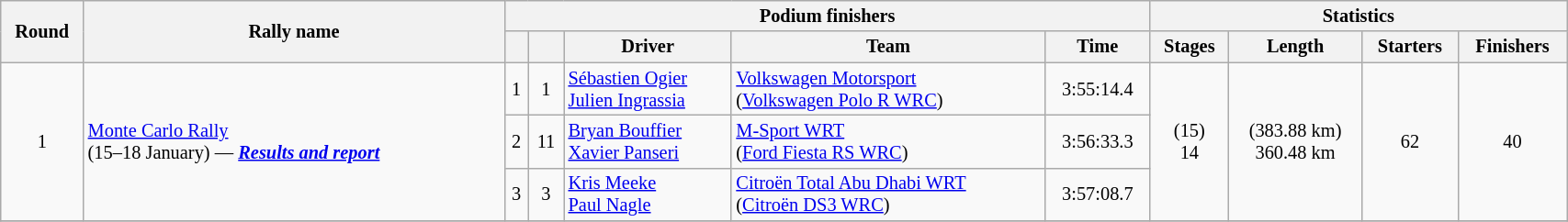<table class="wikitable" width=90% style="font-size:85%;">
<tr>
<th rowspan=2>Round</th>
<th style="width:22em" rowspan=2>Rally name</th>
<th colspan=5>Podium finishers</th>
<th colspan=4>Statistics</th>
</tr>
<tr>
<th></th>
<th></th>
<th>Driver</th>
<th>Team</th>
<th>Time</th>
<th>Stages</th>
<th>Length</th>
<th>Starters</th>
<th>Finishers</th>
</tr>
<tr>
<td rowspan=3 align=center>1</td>
<td rowspan=3 nowrap> <a href='#'>Monte Carlo Rally</a><br>(15–18 January) — <strong><em><a href='#'>Results and report</a></em></strong></td>
<td align=center>1</td>
<td align=center>1</td>
<td nowrap> <a href='#'>Sébastien Ogier</a><br> <a href='#'>Julien Ingrassia</a></td>
<td nowrap> <a href='#'>Volkswagen Motorsport</a><br> (<a href='#'>Volkswagen Polo R WRC</a>)</td>
<td align=center>3:55:14.4</td>
<td rowspan=3 align=center>(15)<br>14</td>
<td rowspan=3 align=center>(383.88 km)<br>360.48 km</td>
<td rowspan=3 align=center>62</td>
<td rowspan=3 align=center>40</td>
</tr>
<tr>
<td align=center>2</td>
<td align=center>11</td>
<td nowrap> <a href='#'>Bryan Bouffier</a> <br> <a href='#'>Xavier Panseri</a></td>
<td nowrap> <a href='#'>M-Sport WRT</a><br> (<a href='#'>Ford Fiesta RS WRC</a>)</td>
<td align=center>3:56:33.3</td>
</tr>
<tr>
<td align=center>3</td>
<td align=center>3</td>
<td nowrap> <a href='#'>Kris Meeke</a><br> <a href='#'>Paul Nagle</a></td>
<td nowrap> <a href='#'>Citroën Total Abu Dhabi WRT</a><br> (<a href='#'>Citroën DS3 WRC</a>)</td>
<td align=center>3:57:08.7</td>
</tr>
<tr>
</tr>
</table>
